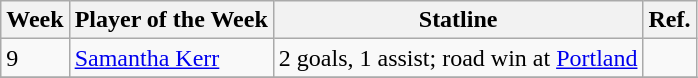<table class="wikitable">
<tr>
<th>Week</th>
<th>Player of the Week</th>
<th>Statline</th>
<th>Ref.</th>
</tr>
<tr>
<td>9</td>
<td> <a href='#'>Samantha Kerr</a></td>
<td>2 goals, 1 assist; road win at <a href='#'>Portland</a></td>
<td></td>
</tr>
<tr>
</tr>
</table>
